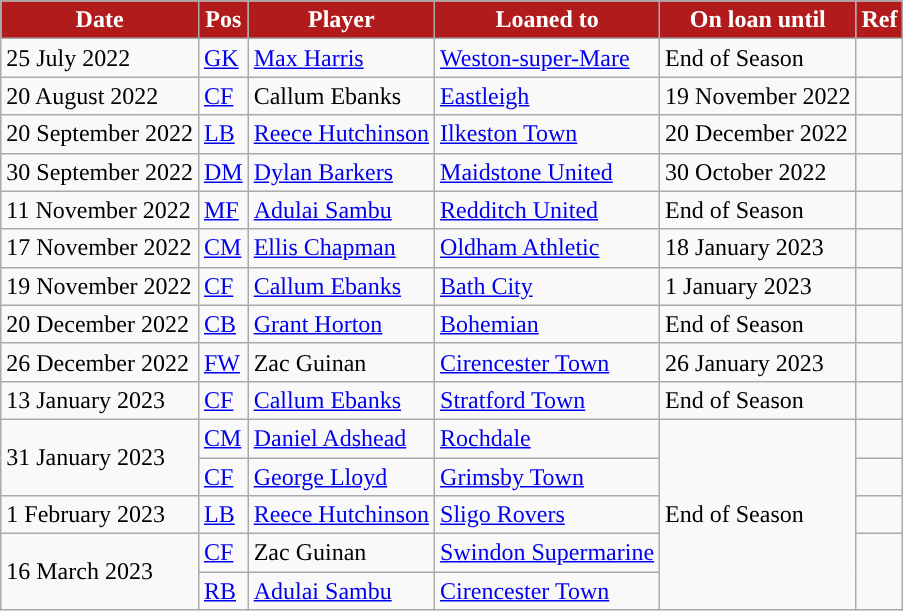<table class="wikitable plainrowheaders sortable">
<tr>
<th style="background:#B11B1B; color:#ffffff; ">Date</th>
<th style="background:#B11B1B; color:#ffffff; ">Pos</th>
<th style="background:#B11B1B; color:#ffffff; ">Player</th>
<th style="background:#B11B1B; color:#ffffff; ">Loaned to</th>
<th style="background:#B11B1B; color:#ffffff; ">On loan until</th>
<th style="background:#B11B1B; color:#ffffff; ">Ref</th>
</tr>
<tr>
<td>25 July 2022</td>
<td><a href='#'>GK</a></td>
<td> <a href='#'>Max Harris</a></td>
<td> <a href='#'>Weston-super-Mare</a></td>
<td>End of Season</td>
<td></td>
</tr>
<tr>
<td>20 August 2022</td>
<td><a href='#'>CF</a></td>
<td> Callum Ebanks</td>
<td> <a href='#'>Eastleigh</a></td>
<td>19 November 2022</td>
<td></td>
</tr>
<tr>
<td>20 September 2022</td>
<td><a href='#'>LB</a></td>
<td> <a href='#'>Reece Hutchinson</a></td>
<td> <a href='#'>Ilkeston Town</a></td>
<td>20 December 2022</td>
<td></td>
</tr>
<tr>
<td>30 September 2022</td>
<td><a href='#'>DM</a></td>
<td> <a href='#'>Dylan Barkers</a></td>
<td> <a href='#'>Maidstone United</a></td>
<td>30 October 2022</td>
<td></td>
</tr>
<tr>
<td>11 November 2022</td>
<td><a href='#'>MF</a></td>
<td> <a href='#'>Adulai Sambu</a></td>
<td> <a href='#'>Redditch United</a></td>
<td>End of Season</td>
<td></td>
</tr>
<tr>
<td>17 November 2022</td>
<td><a href='#'>CM</a></td>
<td> <a href='#'>Ellis Chapman</a></td>
<td> <a href='#'>Oldham Athletic</a></td>
<td>18 January 2023</td>
<td></td>
</tr>
<tr>
<td>19 November 2022</td>
<td><a href='#'>CF</a></td>
<td> <a href='#'>Callum Ebanks</a></td>
<td> <a href='#'>Bath City</a></td>
<td>1 January 2023</td>
<td></td>
</tr>
<tr>
<td>20 December 2022</td>
<td><a href='#'>CB</a></td>
<td> <a href='#'>Grant Horton</a></td>
<td> <a href='#'>Bohemian</a></td>
<td>End of Season</td>
<td></td>
</tr>
<tr>
<td>26 December 2022</td>
<td><a href='#'>FW</a></td>
<td> Zac Guinan</td>
<td> <a href='#'>Cirencester Town</a></td>
<td>26 January 2023</td>
<td></td>
</tr>
<tr>
<td>13 January 2023</td>
<td><a href='#'>CF</a></td>
<td> <a href='#'>Callum Ebanks</a></td>
<td> <a href='#'>Stratford Town</a></td>
<td>End of Season</td>
<td></td>
</tr>
<tr>
<td rowspan="2">31 January 2023</td>
<td><a href='#'>CM</a></td>
<td> <a href='#'>Daniel Adshead</a></td>
<td> <a href='#'>Rochdale</a></td>
<td rowspan="5">End of Season</td>
<td></td>
</tr>
<tr>
<td><a href='#'>CF</a></td>
<td> <a href='#'>George Lloyd</a></td>
<td> <a href='#'>Grimsby Town</a></td>
<td></td>
</tr>
<tr>
<td>1 February 2023</td>
<td><a href='#'>LB</a></td>
<td> <a href='#'>Reece Hutchinson</a></td>
<td> <a href='#'>Sligo Rovers</a></td>
<td></td>
</tr>
<tr>
<td rowspan="2">16 March 2023</td>
<td><a href='#'>CF</a></td>
<td> Zac Guinan</td>
<td> <a href='#'>Swindon Supermarine</a></td>
<td rowspan="2"></td>
</tr>
<tr>
<td><a href='#'>RB</a></td>
<td> <a href='#'>Adulai Sambu</a></td>
<td> <a href='#'>Cirencester Town</a></td>
</tr>
</table>
